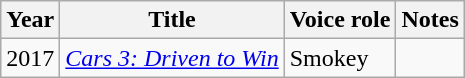<table class="wikitable sortable">
<tr>
<th>Year</th>
<th>Title</th>
<th>Voice role</th>
<th class="unsortable">Notes</th>
</tr>
<tr>
<td>2017</td>
<td><em><a href='#'>Cars 3: Driven to Win</a></em></td>
<td>Smokey</td>
<td></td>
</tr>
</table>
